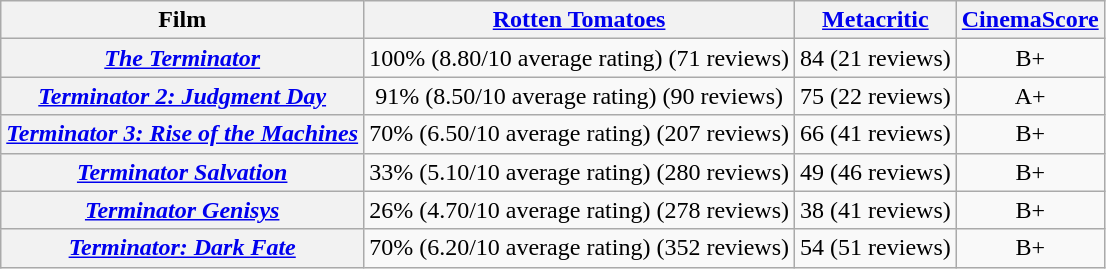<table class="wikitable plainrowheaders" style="text-align:center;">
<tr>
<th>Film</th>
<th><a href='#'>Rotten Tomatoes</a></th>
<th><a href='#'>Metacritic</a></th>
<th><a href='#'>CinemaScore</a></th>
</tr>
<tr>
<th scope="row"><em><a href='#'>The Terminator</a></em></th>
<td>100% (8.80/10 average rating) (71 reviews)</td>
<td>84 (21 reviews)</td>
<td>B+</td>
</tr>
<tr>
<th scope="row"><em><a href='#'>Terminator 2: Judgment Day</a></em></th>
<td>91% (8.50/10 average rating) (90 reviews)</td>
<td>75 (22 reviews)</td>
<td>A+</td>
</tr>
<tr>
<th scope="row"><em><a href='#'>Terminator 3: Rise of the Machines</a></em></th>
<td>70% (6.50/10 average rating) (207 reviews)</td>
<td>66 (41 reviews)</td>
<td>B+</td>
</tr>
<tr>
<th scope="row"><em><a href='#'>Terminator Salvation</a></em></th>
<td>33% (5.10/10 average rating) (280 reviews)</td>
<td>49 (46 reviews)</td>
<td>B+</td>
</tr>
<tr>
<th scope="row"><em><a href='#'>Terminator Genisys</a></em></th>
<td>26% (4.70/10 average rating) (278 reviews)</td>
<td>38 (41 reviews)</td>
<td>B+</td>
</tr>
<tr>
<th scope="row"><em><a href='#'>Terminator: Dark Fate</a></em></th>
<td>70% (6.20/10 average rating) (352 reviews)</td>
<td>54 (51 reviews)</td>
<td>B+</td>
</tr>
</table>
